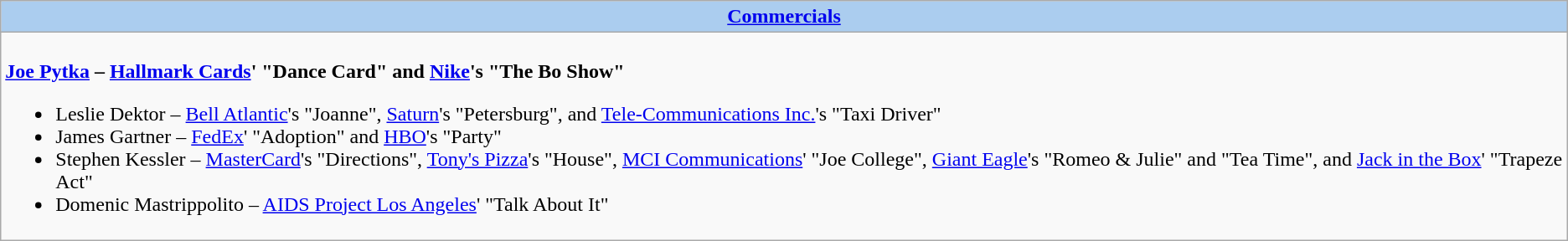<table class=wikitable style="width="100%">
<tr>
<th colspan="2" style="background:#abcdef;"><a href='#'>Commercials</a></th>
</tr>
<tr>
<td colspan="2" style="vertical-align:top;"><br><strong><a href='#'>Joe Pytka</a> – <a href='#'>Hallmark Cards</a>' "Dance Card" and <a href='#'>Nike</a>'s "The Bo Show"</strong><ul><li>Leslie Dektor – <a href='#'>Bell Atlantic</a>'s "Joanne", <a href='#'>Saturn</a>'s "Petersburg", and <a href='#'>Tele-Communications Inc.</a>'s "Taxi Driver"</li><li>James Gartner – <a href='#'>FedEx</a>' "Adoption" and <a href='#'>HBO</a>'s "Party"</li><li>Stephen Kessler – <a href='#'>MasterCard</a>'s "Directions", <a href='#'>Tony's Pizza</a>'s "House", <a href='#'>MCI Communications</a>' "Joe College", <a href='#'>Giant Eagle</a>'s "Romeo & Julie" and "Tea Time", and <a href='#'>Jack in the Box</a>' "Trapeze Act"</li><li>Domenic Mastrippolito – <a href='#'>AIDS Project Los Angeles</a>' "Talk About It"</li></ul></td>
</tr>
</table>
